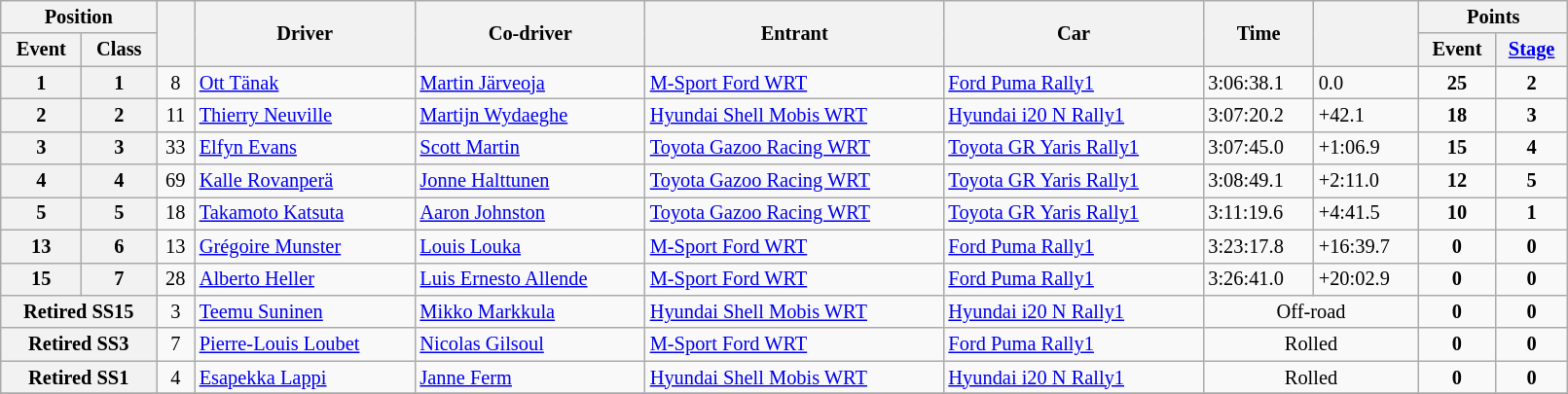<table class="wikitable" width=85% style="font-size: 85%;">
<tr>
<th colspan="2">Position</th>
<th rowspan="2"></th>
<th rowspan="2">Driver</th>
<th rowspan="2">Co-driver</th>
<th rowspan="2">Entrant</th>
<th rowspan="2">Car</th>
<th rowspan="2">Time</th>
<th rowspan="2"></th>
<th colspan="2">Points</th>
</tr>
<tr>
<th>Event</th>
<th>Class</th>
<th>Event</th>
<th><a href='#'>Stage</a></th>
</tr>
<tr>
<th>1</th>
<th>1</th>
<td align="center">8</td>
<td><a href='#'>Ott Tänak</a></td>
<td><a href='#'>Martin Järveoja</a></td>
<td><a href='#'>M-Sport Ford WRT</a></td>
<td><a href='#'>Ford Puma Rally1</a></td>
<td>3:06:38.1</td>
<td>0.0</td>
<td align="center"><strong>25</strong></td>
<td align="center"><strong>2</strong></td>
</tr>
<tr>
<th>2</th>
<th>2</th>
<td align="center">11</td>
<td><a href='#'>Thierry Neuville</a></td>
<td><a href='#'>Martijn Wydaeghe</a></td>
<td><a href='#'>Hyundai Shell Mobis WRT</a></td>
<td><a href='#'>Hyundai i20 N Rally1</a></td>
<td>3:07:20.2</td>
<td>+42.1</td>
<td align="center"><strong>18</strong></td>
<td align="center"><strong>3</strong></td>
</tr>
<tr>
<th>3</th>
<th>3</th>
<td align="center">33</td>
<td><a href='#'>Elfyn Evans</a></td>
<td><a href='#'>Scott Martin</a></td>
<td><a href='#'>Toyota Gazoo Racing WRT</a></td>
<td><a href='#'>Toyota GR Yaris Rally1</a></td>
<td>3:07:45.0</td>
<td>+1:06.9</td>
<td align="center"><strong>15</strong></td>
<td align="center"><strong>4</strong></td>
</tr>
<tr>
<th>4</th>
<th>4</th>
<td align="center">69</td>
<td><a href='#'>Kalle Rovanperä</a></td>
<td><a href='#'>Jonne Halttunen</a></td>
<td><a href='#'>Toyota Gazoo Racing WRT</a></td>
<td><a href='#'>Toyota GR Yaris Rally1</a></td>
<td>3:08:49.1</td>
<td>+2:11.0</td>
<td align="center"><strong>12</strong></td>
<td align="center"><strong>5</strong></td>
</tr>
<tr>
<th>5</th>
<th>5</th>
<td align="center">18</td>
<td><a href='#'>Takamoto Katsuta</a></td>
<td><a href='#'>Aaron Johnston</a></td>
<td><a href='#'>Toyota Gazoo Racing WRT</a></td>
<td><a href='#'>Toyota GR Yaris Rally1</a></td>
<td>3:11:19.6</td>
<td>+4:41.5</td>
<td align="center"><strong>10</strong></td>
<td align="center"><strong>1</strong></td>
</tr>
<tr>
<th>13</th>
<th>6</th>
<td align="center">13</td>
<td><a href='#'>Grégoire Munster</a></td>
<td><a href='#'>Louis Louka</a></td>
<td><a href='#'>M-Sport Ford WRT</a></td>
<td><a href='#'>Ford Puma Rally1</a></td>
<td>3:23:17.8</td>
<td>+16:39.7</td>
<td align="center"><strong>0</strong></td>
<td align="center"><strong>0</strong></td>
</tr>
<tr>
<th>15</th>
<th>7</th>
<td align="center">28</td>
<td><a href='#'>Alberto Heller</a></td>
<td><a href='#'>Luis Ernesto Allende</a></td>
<td><a href='#'>M-Sport Ford WRT</a></td>
<td><a href='#'>Ford Puma Rally1</a></td>
<td>3:26:41.0</td>
<td>+20:02.9</td>
<td align="center"><strong>0</strong></td>
<td align="center"><strong>0</strong></td>
</tr>
<tr>
<th colspan="2">Retired SS15</th>
<td align="center">3</td>
<td><a href='#'>Teemu Suninen</a></td>
<td><a href='#'>Mikko Markkula</a></td>
<td><a href='#'>Hyundai Shell Mobis WRT</a></td>
<td><a href='#'>Hyundai i20 N Rally1</a></td>
<td align="center" colspan="2">Off-road</td>
<td align="center"><strong>0</strong></td>
<td align="center"><strong>0</strong></td>
</tr>
<tr>
<th colspan="2">Retired SS3</th>
<td align="center">7</td>
<td><a href='#'>Pierre-Louis Loubet</a></td>
<td><a href='#'>Nicolas Gilsoul</a></td>
<td><a href='#'>M-Sport Ford WRT</a></td>
<td><a href='#'>Ford Puma Rally1</a></td>
<td align="center" colspan="2">Rolled</td>
<td align="center"><strong>0</strong></td>
<td align="center"><strong>0</strong></td>
</tr>
<tr>
<th colspan="2">Retired SS1</th>
<td align="center">4</td>
<td><a href='#'>Esapekka Lappi</a></td>
<td><a href='#'>Janne Ferm</a></td>
<td><a href='#'>Hyundai Shell Mobis WRT</a></td>
<td><a href='#'>Hyundai i20 N Rally1</a></td>
<td align="center" colspan="2">Rolled</td>
<td align="center"><strong>0</strong></td>
<td align="center"><strong>0</strong></td>
</tr>
<tr>
</tr>
</table>
